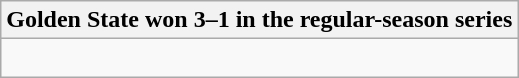<table class="wikitable collapsible collapsed">
<tr>
<th>Golden State won 3–1 in the regular-season series</th>
</tr>
<tr>
<td><br>


</td>
</tr>
</table>
